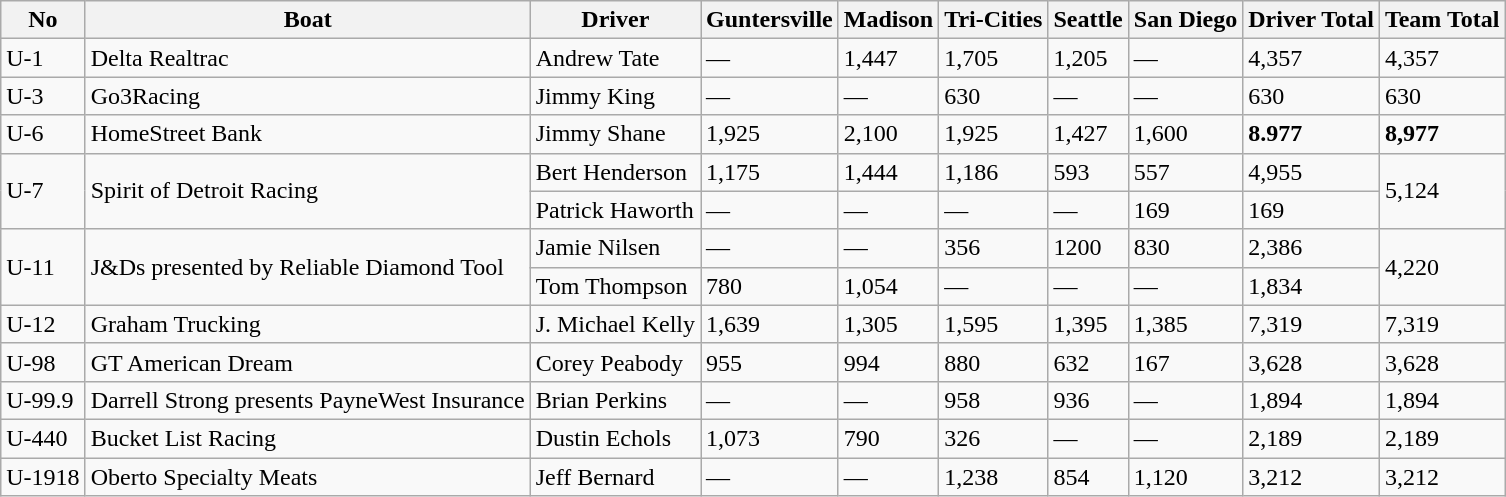<table class="wikitable">
<tr>
<th>No</th>
<th>Boat</th>
<th>Driver</th>
<th>Guntersville</th>
<th>Madison</th>
<th>Tri-Cities</th>
<th>Seattle</th>
<th>San Diego</th>
<th>Driver Total</th>
<th>Team Total</th>
</tr>
<tr>
<td>U-1</td>
<td>Delta Realtrac</td>
<td>Andrew Tate</td>
<td>—</td>
<td>1,447</td>
<td>1,705</td>
<td>1,205</td>
<td>—</td>
<td>4,357</td>
<td>4,357</td>
</tr>
<tr>
<td>U-3</td>
<td>Go3Racing</td>
<td>Jimmy King</td>
<td>—</td>
<td>—</td>
<td>630</td>
<td>—</td>
<td>—</td>
<td>630</td>
<td>630</td>
</tr>
<tr>
<td>U-6</td>
<td>HomeStreet Bank</td>
<td>Jimmy Shane</td>
<td>1,925</td>
<td>2,100</td>
<td>1,925</td>
<td>1,427</td>
<td>1,600</td>
<td><strong>8.977</strong></td>
<td><strong>8,977</strong></td>
</tr>
<tr>
<td rowspan="2">U-7</td>
<td rowspan="2">Spirit of Detroit Racing</td>
<td>Bert Henderson</td>
<td>1,175</td>
<td>1,444</td>
<td>1,186</td>
<td>593</td>
<td>557</td>
<td>4,955</td>
<td rowspan="2">5,124</td>
</tr>
<tr>
<td>Patrick Haworth</td>
<td>—</td>
<td>—</td>
<td>—</td>
<td>—</td>
<td>169</td>
<td>169</td>
</tr>
<tr>
<td rowspan="2">U-11</td>
<td rowspan="2">J&Ds presented by Reliable Diamond Tool</td>
<td>Jamie Nilsen</td>
<td>—</td>
<td>—</td>
<td>356</td>
<td>1200</td>
<td>830</td>
<td>2,386</td>
<td rowspan="2">4,220</td>
</tr>
<tr>
<td>Tom Thompson</td>
<td>780</td>
<td>1,054</td>
<td>—</td>
<td>—</td>
<td>—</td>
<td>1,834</td>
</tr>
<tr>
<td>U-12</td>
<td>Graham Trucking</td>
<td>J. Michael Kelly</td>
<td>1,639</td>
<td>1,305</td>
<td>1,595</td>
<td>1,395</td>
<td>1,385</td>
<td>7,319</td>
<td>7,319</td>
</tr>
<tr>
<td>U-98</td>
<td>GT American Dream</td>
<td>Corey Peabody</td>
<td>955</td>
<td>994</td>
<td>880</td>
<td>632</td>
<td>167</td>
<td>3,628</td>
<td>3,628</td>
</tr>
<tr>
<td>U-99.9</td>
<td>Darrell Strong presents PayneWest Insurance</td>
<td>Brian Perkins</td>
<td>—</td>
<td>—</td>
<td>958</td>
<td>936</td>
<td>—</td>
<td>1,894</td>
<td>1,894</td>
</tr>
<tr>
<td>U-440</td>
<td>Bucket List Racing</td>
<td>Dustin Echols</td>
<td>1,073</td>
<td>790</td>
<td>326</td>
<td>—</td>
<td>—</td>
<td>2,189</td>
<td>2,189</td>
</tr>
<tr>
<td>U-1918</td>
<td>Oberto Specialty Meats</td>
<td>Jeff Bernard</td>
<td>—</td>
<td>—</td>
<td>1,238</td>
<td>854</td>
<td>1,120</td>
<td>3,212</td>
<td>3,212</td>
</tr>
</table>
